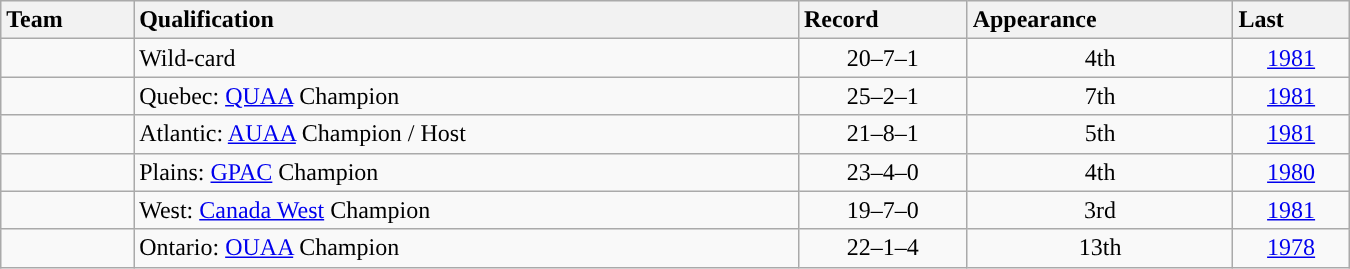<table class="wikitable sortable" style="text-align: center;" width=900>
<tr style="background:#efefef; text-align:center">
<th style="text-align:left">Team</th>
<th style="text-align:left">Qualification</th>
<th style="text-align:left">Record</th>
<th style="text-align:left">Appearance</th>
<th style="text-align:left">Last</th>
</tr>
<tr style="text-align:center">
<td style="text-align:left; "><a href='#'></a></td>
<td style="text-align:left">Wild-card</td>
<td style="text-align:center">20–7–1</td>
<td style="text-align:center">4th</td>
<td style="text-align:center"><a href='#'>1981</a></td>
</tr>
<tr style="text-align:center">
<td style="text-align:left; "><a href='#'></a></td>
<td style="text-align:left">Quebec: <a href='#'>QUAA</a> Champion</td>
<td style="text-align:center">25–2–1</td>
<td style="text-align:center">7th</td>
<td style="text-align:center"><a href='#'>1981</a></td>
</tr>
<tr style="text-align:center">
<td style="text-align:left; "><a href='#'></a></td>
<td style="text-align:left">Atlantic: <a href='#'>AUAA</a> Champion / Host</td>
<td style="text-align:center">21–8–1</td>
<td style="text-align:center">5th</td>
<td style="text-align:center"><a href='#'>1981</a></td>
</tr>
<tr style="text-align:center">
<td style="text-align:left; "><a href='#'></a></td>
<td style="text-align:left">Plains: <a href='#'>GPAC</a> Champion</td>
<td style="text-align:center">23–4–0</td>
<td style="text-align:center">4th</td>
<td style="text-align:center"><a href='#'>1980</a></td>
</tr>
<tr style="text-align:center">
<td style="text-align:left; "><a href='#'></a></td>
<td style="text-align:left">West: <a href='#'>Canada West</a> Champion</td>
<td style="text-align:center">19–7–0</td>
<td style="text-align:center">3rd</td>
<td style="text-align:center"><a href='#'>1981</a></td>
</tr>
<tr style="text-align:center">
<td style="text-align:left; "><a href='#'></a></td>
<td style="text-align:left">Ontario: <a href='#'>OUAA</a> Champion</td>
<td style="text-align:center">22–1–4</td>
<td style="text-align:center">13th</td>
<td style="text-align:center"><a href='#'>1978</a></td>
</tr>
</table>
